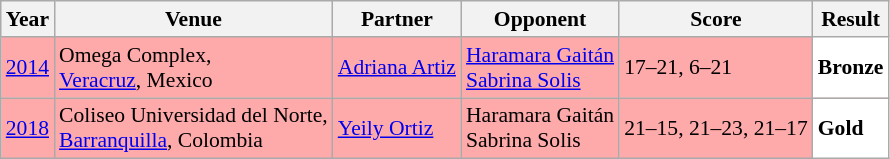<table class="sortable wikitable" style="font-size: 90%;">
<tr>
<th>Year</th>
<th>Venue</th>
<th>Partner</th>
<th>Opponent</th>
<th>Score</th>
<th>Result</th>
</tr>
<tr style="background:#FFAAAA">
<td align="center"><a href='#'>2014</a></td>
<td align="left">Omega Complex,<br><a href='#'>Veracruz</a>, Mexico</td>
<td align="left"> <a href='#'>Adriana Artiz</a></td>
<td align="left"> <a href='#'>Haramara Gaitán</a><br> <a href='#'>Sabrina Solis</a></td>
<td align="left">17–21, 6–21</td>
<td style="text-align:left; background:white"> <strong>Bronze</strong></td>
</tr>
<tr style="background:#FFAAAA">
<td align="center"><a href='#'>2018</a></td>
<td align="left">Coliseo Universidad del Norte,<br><a href='#'>Barranquilla</a>, Colombia</td>
<td align="left"> <a href='#'>Yeily Ortiz</a></td>
<td align="left"> Haramara Gaitán<br> Sabrina Solis</td>
<td align="left">21–15, 21–23, 21–17</td>
<td style="text-align:left; background:white"> <strong>Gold</strong></td>
</tr>
</table>
